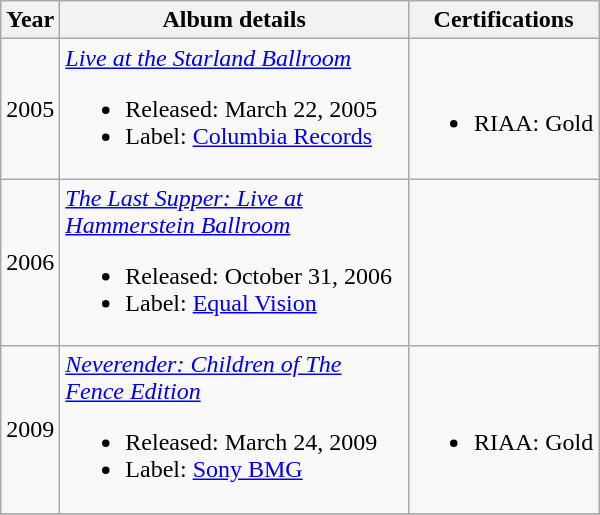<table class="wikitable">
<tr>
<th>Year</th>
<th width="225">Album details</th>
<th>Certifications</th>
</tr>
<tr>
<td>2005</td>
<td><em><a href='#'>Live at the Starland Ballroom</a></em><br><ul><li>Released: March 22, 2005</li><li>Label: <a href='#'>Columbia Records</a></li></ul></td>
<td><br><ul><li>RIAA: Gold</li></ul></td>
</tr>
<tr>
<td>2006</td>
<td><em><a href='#'>The Last Supper: Live at Hammerstein Ballroom</a></em><br><ul><li>Released: October 31, 2006</li><li>Label: <a href='#'>Equal Vision</a></li></ul></td>
<td></td>
</tr>
<tr>
<td>2009</td>
<td><em><a href='#'>Neverender: Children of The Fence Edition</a></em><br><ul><li>Released: March 24, 2009</li><li>Label: <a href='#'>Sony BMG</a></li></ul></td>
<td><br><ul><li>RIAA: Gold</li></ul></td>
</tr>
<tr>
</tr>
</table>
